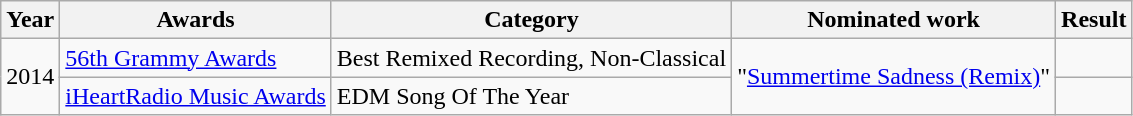<table class="wikitable sortable">
<tr>
<th>Year</th>
<th>Awards</th>
<th>Category</th>
<th>Nominated work</th>
<th>Result</th>
</tr>
<tr>
<td rowspan="2">2014</td>
<td><a href='#'>56th Grammy Awards</a></td>
<td>Best Remixed Recording, Non-Classical</td>
<td rowspan="2">"<a href='#'>Summertime Sadness (Remix)</a>"</td>
<td></td>
</tr>
<tr>
<td><a href='#'>iHeartRadio Music Awards</a></td>
<td>EDM Song Of The Year</td>
<td></td>
</tr>
</table>
